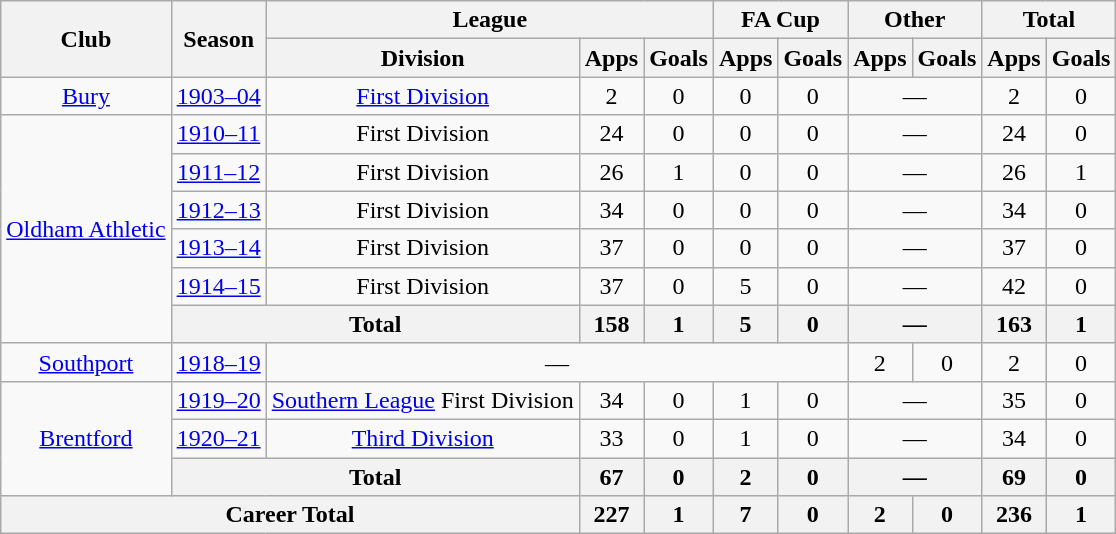<table class="wikitable" style="text-align: center;">
<tr>
<th rowspan="2">Club</th>
<th rowspan="2">Season</th>
<th colspan="3">League</th>
<th colspan="2">FA Cup</th>
<th colspan="2">Other</th>
<th colspan="2">Total</th>
</tr>
<tr>
<th>Division</th>
<th>Apps</th>
<th>Goals</th>
<th>Apps</th>
<th>Goals</th>
<th>Apps</th>
<th>Goals</th>
<th>Apps</th>
<th>Goals</th>
</tr>
<tr>
<td><a href='#'>Bury</a></td>
<td><a href='#'>1903–04</a></td>
<td><a href='#'>First Division</a></td>
<td>2</td>
<td>0</td>
<td>0</td>
<td>0</td>
<td colspan="2">—</td>
<td>2</td>
<td>0</td>
</tr>
<tr>
<td rowspan="6"><a href='#'>Oldham Athletic</a></td>
<td><a href='#'>1910–11</a></td>
<td>First Division</td>
<td>24</td>
<td>0</td>
<td>0</td>
<td>0</td>
<td colspan="2">—</td>
<td>24</td>
<td>0</td>
</tr>
<tr>
<td><a href='#'>1911–12</a></td>
<td>First Division</td>
<td>26</td>
<td>1</td>
<td>0</td>
<td>0</td>
<td colspan="2">—</td>
<td>26</td>
<td>1</td>
</tr>
<tr>
<td><a href='#'>1912–13</a></td>
<td>First Division</td>
<td>34</td>
<td>0</td>
<td>0</td>
<td>0</td>
<td colspan="2">—</td>
<td>34</td>
<td>0</td>
</tr>
<tr>
<td><a href='#'>1913–14</a></td>
<td>First Division</td>
<td>37</td>
<td>0</td>
<td>0</td>
<td>0</td>
<td colspan="2">—</td>
<td>37</td>
<td>0</td>
</tr>
<tr>
<td><a href='#'>1914–15</a></td>
<td>First Division</td>
<td>37</td>
<td>0</td>
<td>5</td>
<td>0</td>
<td colspan="2">—</td>
<td>42</td>
<td>0</td>
</tr>
<tr>
<th colspan="2">Total</th>
<th>158</th>
<th>1</th>
<th>5</th>
<th>0</th>
<th colspan="2">—</th>
<th>163</th>
<th>1</th>
</tr>
<tr>
<td><a href='#'>Southport</a></td>
<td><a href='#'>1918–19</a></td>
<td colspan="5">—</td>
<td>2</td>
<td>0</td>
<td>2</td>
<td>0</td>
</tr>
<tr>
<td rowspan="3"><a href='#'>Brentford</a></td>
<td><a href='#'>1919–20</a></td>
<td><a href='#'>Southern League</a> First Division</td>
<td>34</td>
<td>0</td>
<td>1</td>
<td>0</td>
<td colspan="2">—</td>
<td>35</td>
<td>0</td>
</tr>
<tr>
<td><a href='#'>1920–21</a></td>
<td><a href='#'>Third Division</a></td>
<td>33</td>
<td>0</td>
<td>1</td>
<td>0</td>
<td colspan="2">—</td>
<td>34</td>
<td>0</td>
</tr>
<tr>
<th colspan="2">Total</th>
<th>67</th>
<th>0</th>
<th>2</th>
<th>0</th>
<th colspan="2">—</th>
<th>69</th>
<th>0</th>
</tr>
<tr>
<th colspan="3">Career Total</th>
<th>227</th>
<th>1</th>
<th>7</th>
<th>0</th>
<th>2</th>
<th>0</th>
<th>236</th>
<th>1</th>
</tr>
</table>
